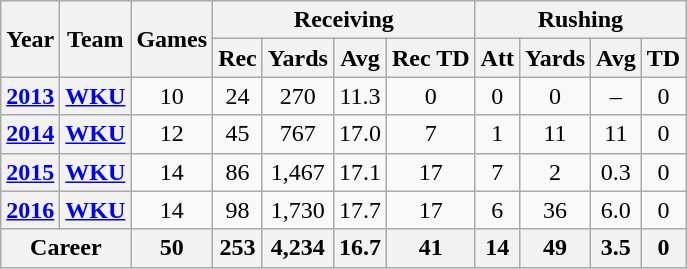<table class="wikitable" style="text-align:center">
<tr>
<th rowspan="2">Year</th>
<th rowspan="2">Team</th>
<th rowspan="2">Games</th>
<th colspan="4">Receiving</th>
<th colspan="4">Rushing</th>
</tr>
<tr>
<th>Rec</th>
<th>Yards</th>
<th>Avg</th>
<th>Rec TD</th>
<th>Att</th>
<th>Yards</th>
<th>Avg</th>
<th>TD</th>
</tr>
<tr>
<th><a href='#'>2013</a></th>
<th><a href='#'>WKU</a></th>
<td>10</td>
<td>24</td>
<td>270</td>
<td>11.3</td>
<td>0</td>
<td>0</td>
<td>0</td>
<td>–</td>
<td>0</td>
</tr>
<tr>
<th><a href='#'>2014</a></th>
<th><a href='#'>WKU</a></th>
<td>12</td>
<td>45</td>
<td>767</td>
<td>17.0</td>
<td>7</td>
<td>1</td>
<td>11</td>
<td>11</td>
<td>0</td>
</tr>
<tr>
<th><a href='#'>2015</a></th>
<th><a href='#'>WKU</a></th>
<td>14</td>
<td>86</td>
<td>1,467</td>
<td>17.1</td>
<td>17</td>
<td>7</td>
<td>2</td>
<td>0.3</td>
<td>0</td>
</tr>
<tr>
<th><a href='#'>2016</a></th>
<th><a href='#'>WKU</a></th>
<td>14</td>
<td>98</td>
<td>1,730</td>
<td>17.7</td>
<td>17</td>
<td>6</td>
<td>36</td>
<td>6.0</td>
<td>0</td>
</tr>
<tr>
<th colspan=2>Career</th>
<th>50</th>
<th>253</th>
<th>4,234</th>
<th>16.7</th>
<th>41</th>
<th>14</th>
<th>49</th>
<th>3.5</th>
<th>0</th>
</tr>
</table>
